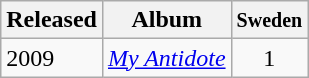<table class="wikitable">
<tr>
<th>Released</th>
<th>Album</th>
<th><small>Sweden</small></th>
</tr>
<tr>
<td>2009</td>
<td><em><a href='#'>My Antidote</a></em></td>
<td style="text-align:center; vertical-align:top;">1</td>
</tr>
</table>
